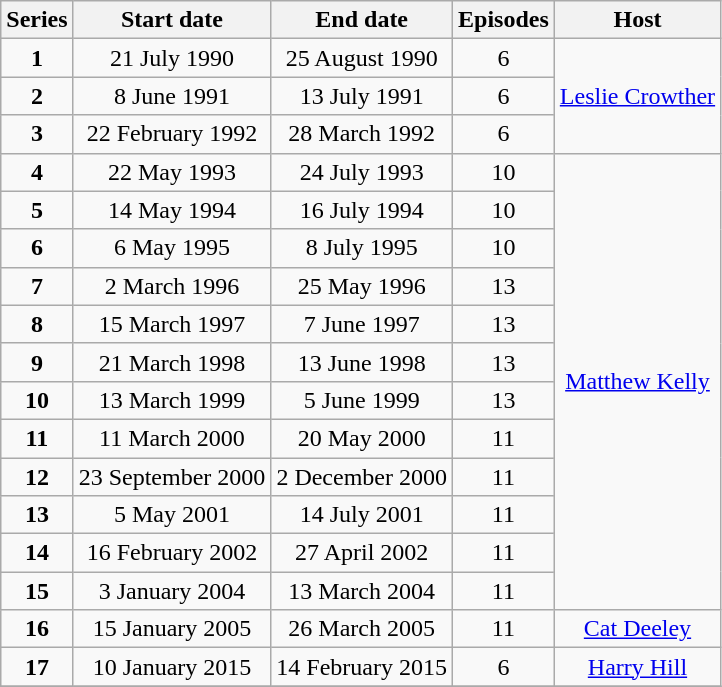<table class="wikitable" style="text-align:center;">
<tr>
<th>Series</th>
<th>Start date</th>
<th>End date</th>
<th>Episodes</th>
<th>Host</th>
</tr>
<tr>
<td><strong>1</strong></td>
<td>21 July 1990</td>
<td>25 August 1990</td>
<td>6</td>
<td rowspan=3><a href='#'>Leslie Crowther</a></td>
</tr>
<tr>
<td><strong>2</strong></td>
<td>8 June 1991</td>
<td>13 July 1991</td>
<td>6</td>
</tr>
<tr>
<td><strong>3</strong></td>
<td>22 February 1992</td>
<td>28 March 1992</td>
<td>6</td>
</tr>
<tr>
<td><strong>4</strong></td>
<td>22 May 1993</td>
<td>24 July 1993</td>
<td>10</td>
<td rowspan=12><a href='#'>Matthew Kelly</a></td>
</tr>
<tr>
<td><strong>5</strong></td>
<td>14 May 1994</td>
<td>16 July 1994</td>
<td>10</td>
</tr>
<tr>
<td><strong>6</strong></td>
<td>6 May 1995</td>
<td>8 July 1995</td>
<td>10</td>
</tr>
<tr>
<td><strong>7</strong></td>
<td>2 March 1996</td>
<td>25 May 1996</td>
<td>13</td>
</tr>
<tr>
<td><strong>8</strong></td>
<td>15 March 1997</td>
<td>7 June 1997</td>
<td>13</td>
</tr>
<tr>
<td><strong>9</strong></td>
<td>21 March 1998</td>
<td>13 June 1998</td>
<td>13</td>
</tr>
<tr>
<td><strong>10</strong></td>
<td>13 March 1999</td>
<td>5 June 1999</td>
<td>13</td>
</tr>
<tr>
<td><strong>11</strong></td>
<td>11 March 2000</td>
<td>20 May 2000</td>
<td>11</td>
</tr>
<tr>
<td><strong>12</strong></td>
<td>23 September 2000</td>
<td>2 December 2000</td>
<td>11</td>
</tr>
<tr>
<td><strong>13</strong></td>
<td>5 May 2001</td>
<td>14 July 2001</td>
<td>11</td>
</tr>
<tr>
<td><strong>14</strong></td>
<td>16 February 2002</td>
<td>27 April 2002</td>
<td>11</td>
</tr>
<tr>
<td><strong>15</strong></td>
<td>3 January 2004</td>
<td>13 March 2004</td>
<td>11</td>
</tr>
<tr>
<td><strong>16</strong></td>
<td>15 January 2005</td>
<td>26 March 2005</td>
<td>11</td>
<td><a href='#'>Cat Deeley</a></td>
</tr>
<tr>
<td><strong>17</strong></td>
<td>10 January 2015</td>
<td>14 February 2015</td>
<td>6</td>
<td><a href='#'>Harry Hill</a></td>
</tr>
<tr>
</tr>
</table>
